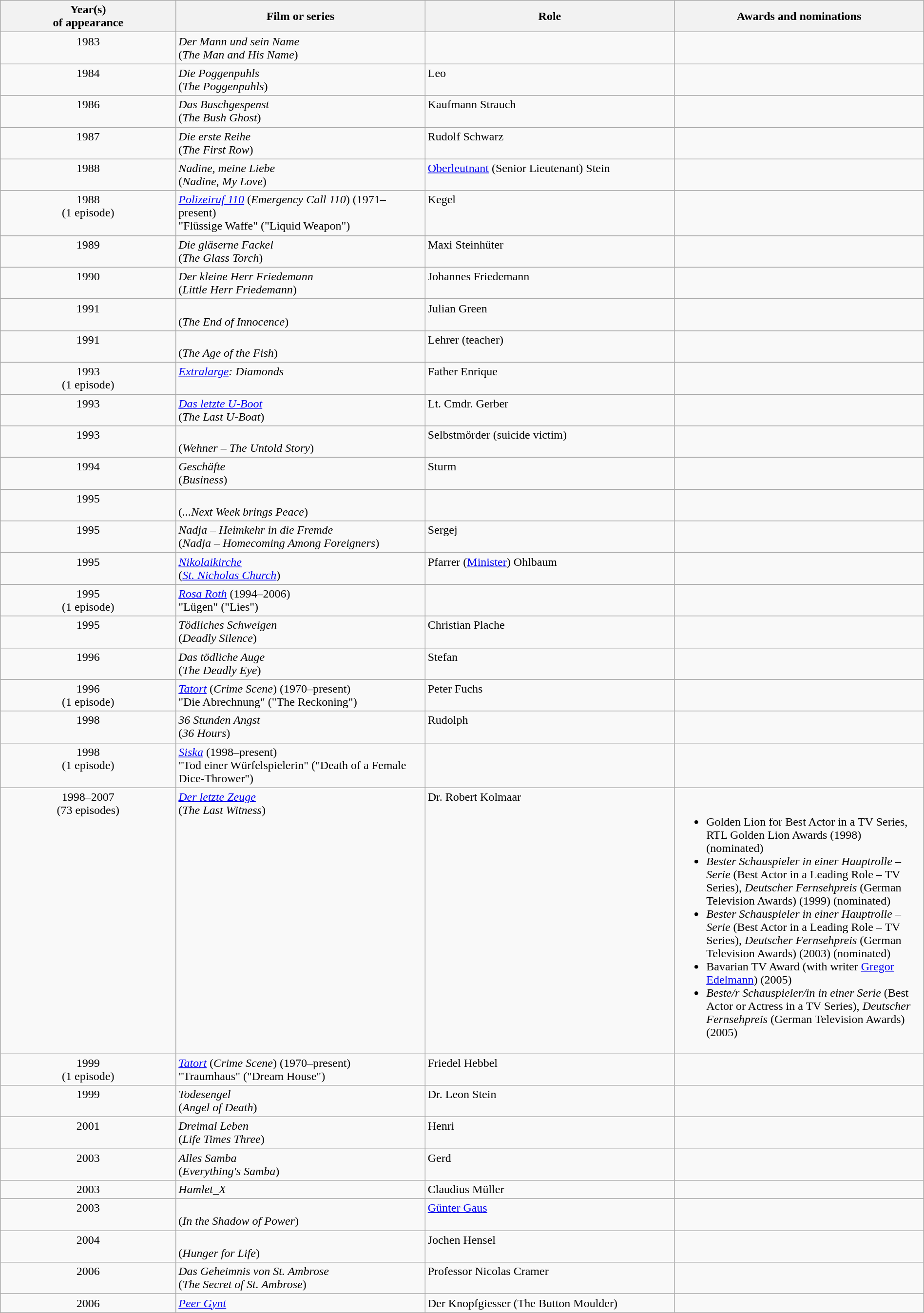<table class=wikitable width=100%>
<tr>
<th width=19%>Year(s)<br>of appearance</th>
<th width=27%>Film or series</th>
<th width=27%>Role</th>
<th>Awards and nominations</th>
</tr>
<tr valign=top>
<td align=center>1983</td>
<td><em>Der Mann und sein Name</em><br>(<em>The Man and His Name</em>)</td>
<td></td>
<td></td>
</tr>
<tr valign=top>
<td align=center>1984</td>
<td><em>Die Poggenpuhls</em><br>(<em>The Poggenpuhls</em>)</td>
<td>Leo</td>
<td></td>
</tr>
<tr valign=top>
<td align=center>1986</td>
<td><em>Das Buschgespenst</em><br>(<em>The Bush Ghost</em>)</td>
<td>Kaufmann Strauch</td>
<td></td>
</tr>
<tr valign=top>
<td align=center>1987</td>
<td><em>Die erste Reihe</em><br>(<em>The First Row</em>)</td>
<td>Rudolf Schwarz</td>
<td></td>
</tr>
<tr valign=top>
<td align=center>1988</td>
<td><em>Nadine, meine Liebe</em><br>(<em>Nadine, My Love</em>)</td>
<td><a href='#'>Oberleutnant</a> (Senior Lieutenant) Stein</td>
<td></td>
</tr>
<tr valign=top>
<td align=center>1988<br>(1 episode)</td>
<td><em><a href='#'>Polizeiruf 110</a></em> (<em>Emergency Call 110</em>) (1971–present)<br>"Flüssige Waffe" ("Liquid Weapon")</td>
<td>Kegel</td>
<td></td>
</tr>
<tr valign=top>
<td align=center>1989</td>
<td><em>Die gläserne Fackel</em><br>(<em>The Glass Torch</em>)</td>
<td>Maxi Steinhüter</td>
<td></td>
</tr>
<tr valign=top>
<td align=center>1990</td>
<td><em>Der kleine Herr Friedemann</em><br>(<em>Little Herr Friedemann</em>)</td>
<td>Johannes Friedemann</td>
<td></td>
</tr>
<tr valign=top>
<td align=center>1991</td>
<td><em></em><br>(<em>The End of Innocence</em>)</td>
<td>Julian Green</td>
<td></td>
</tr>
<tr valign=top>
<td align=center>1991</td>
<td><em></em><br>(<em>The Age of the Fish</em>)</td>
<td>Lehrer (teacher)</td>
<td></td>
</tr>
<tr valign=top>
<td align=center>1993<br>(1 episode)</td>
<td><em><a href='#'>Extralarge</a>: Diamonds</em></td>
<td>Father Enrique</td>
<td></td>
</tr>
<tr valign=top>
<td align=center>1993</td>
<td><em><a href='#'>Das letzte U-Boot</a></em><br>(<em>The Last U-Boat</em>)</td>
<td>Lt. Cmdr. Gerber</td>
<td></td>
</tr>
<tr valign=top>
<td align=center>1993</td>
<td><em></em><br>(<em>Wehner – The Untold Story</em>)</td>
<td>Selbstmörder (suicide victim)</td>
<td></td>
</tr>
<tr valign=top>
<td align=center>1994</td>
<td><em>Geschäfte</em><br>(<em>Business</em>)</td>
<td>Sturm</td>
<td></td>
</tr>
<tr valign=top>
<td align=center>1995</td>
<td><em></em><br>(<em>...Next Week brings Peace</em>)</td>
<td></td>
<td></td>
</tr>
<tr valign=top>
<td align=center>1995</td>
<td><em>Nadja – Heimkehr in die Fremde</em><br>(<em>Nadja – Homecoming Among Foreigners</em>)</td>
<td>Sergej</td>
<td></td>
</tr>
<tr valign=top>
<td align=center>1995</td>
<td><em><a href='#'>Nikolaikirche</a></em><br>(<em><a href='#'>St. Nicholas Church</a></em>)</td>
<td>Pfarrer (<a href='#'>Minister</a>) Ohlbaum</td>
<td></td>
</tr>
<tr valign=top>
<td align=center>1995<br>(1 episode)</td>
<td><em><a href='#'>Rosa Roth</a></em> (1994–2006)<br>"Lügen" ("Lies")</td>
<td></td>
<td></td>
</tr>
<tr valign=top>
<td align=center>1995</td>
<td><em>Tödliches Schweigen</em><br>(<em>Deadly Silence</em>)</td>
<td>Christian Plache</td>
<td></td>
</tr>
<tr valign=top>
<td align=center>1996</td>
<td><em>Das tödliche Auge</em><br>(<em>The Deadly Eye</em>)</td>
<td>Stefan</td>
<td></td>
</tr>
<tr valign=top>
<td align=center>1996<br>(1 episode)</td>
<td><em><a href='#'>Tatort</a></em> (<em>Crime Scene</em>) (1970–present)<br>"Die Abrechnung" ("The Reckoning")</td>
<td>Peter Fuchs</td>
<td></td>
</tr>
<tr valign=top>
<td align=center>1998</td>
<td><em>36 Stunden Angst</em><br>(<em>36 Hours</em>)</td>
<td>Rudolph</td>
<td></td>
</tr>
<tr valign=top>
<td align=center>1998<br>(1 episode)</td>
<td><em><a href='#'>Siska</a></em> (1998–present)<br>"Tod einer Würfelspielerin" ("Death of a Female Dice-Thrower")</td>
<td></td>
<td></td>
</tr>
<tr valign=top>
<td align=center>1998–2007<br>(73 episodes)</td>
<td><em><a href='#'>Der letzte Zeuge</a></em><br>(<em>The Last Witness</em>)</td>
<td>Dr. Robert Kolmaar</td>
<td><br><ul><li>Golden Lion for Best Actor in a TV Series, RTL Golden Lion Awards (1998) (nominated)</li><li><em>Bester Schauspieler in einer Hauptrolle – Serie</em> (Best Actor in a Leading Role – TV Series), <em>Deutscher Fernsehpreis</em> (German Television Awards) (1999) (nominated)</li><li><em>Bester Schauspieler in einer Hauptrolle – Serie</em> (Best Actor in a Leading Role – TV Series), <em>Deutscher Fernsehpreis</em> (German Television Awards) (2003) (nominated)</li><li>Bavarian TV Award (with writer <a href='#'>Gregor Edelmann</a>) (2005)</li><li><em>Beste/r Schauspieler/in in einer Serie</em> (Best Actor or Actress in a TV Series), <em>Deutscher Fernsehpreis</em> (German Television Awards) (2005)</li></ul></td>
</tr>
<tr valign=top>
<td align=center>1999<br>(1 episode)</td>
<td><em><a href='#'>Tatort</a></em> (<em>Crime Scene</em>) (1970–present)<br>"Traumhaus" ("Dream House")</td>
<td>Friedel Hebbel</td>
<td></td>
</tr>
<tr valign=top>
<td align=center>1999</td>
<td><em>Todesengel</em><br>(<em>Angel of Death</em>)</td>
<td>Dr. Leon Stein</td>
<td></td>
</tr>
<tr valign=top>
<td align=center>2001</td>
<td><em>Dreimal Leben</em><br>(<em>Life Times Three</em>)</td>
<td>Henri</td>
<td></td>
</tr>
<tr valign=top>
<td align=center>2003</td>
<td><em>Alles Samba</em><br>(<em>Everything's Samba</em>)</td>
<td>Gerd</td>
<td></td>
</tr>
<tr valign=top>
<td align=center>2003</td>
<td><em>Hamlet_X</em></td>
<td>Claudius Müller</td>
<td></td>
</tr>
<tr valign=top>
<td align=center>2003</td>
<td><em></em><br>(<em>In the Shadow of Power</em>)</td>
<td><a href='#'>Günter Gaus</a></td>
<td></td>
</tr>
<tr valign=top>
<td align=center>2004</td>
<td><em></em><br>(<em>Hunger for Life</em>)</td>
<td>Jochen Hensel</td>
<td></td>
</tr>
<tr valign=top>
<td align=center>2006</td>
<td><em>Das Geheimnis von St. Ambrose</em><br>(<em>The Secret of St. Ambrose</em>)</td>
<td>Professor Nicolas Cramer</td>
<td></td>
</tr>
<tr valign=top>
<td align=center>2006</td>
<td><em><a href='#'>Peer Gynt</a></em><br></td>
<td>Der Knopfgiesser (The Button Moulder)</td>
<td></td>
</tr>
</table>
